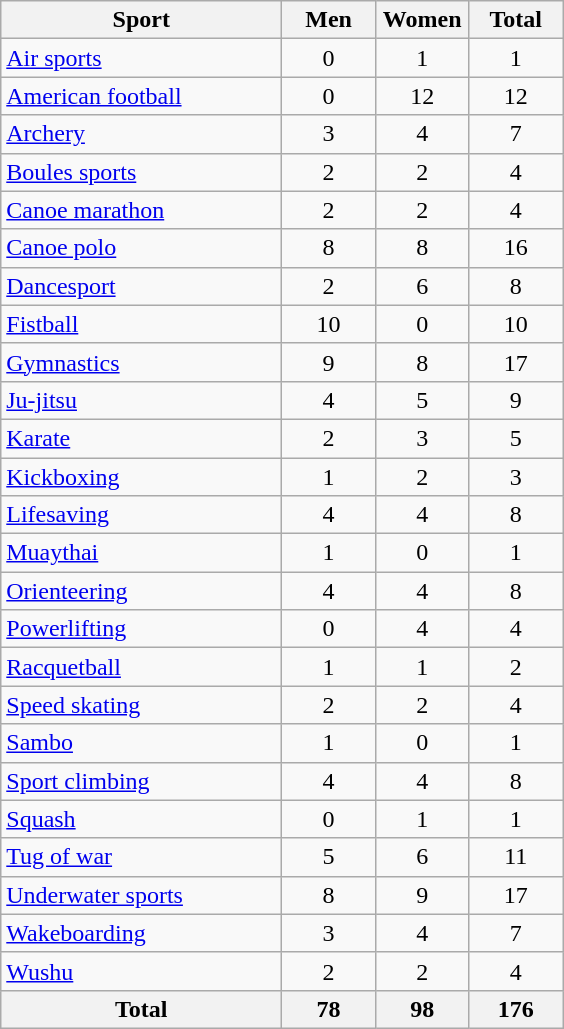<table class="wikitable sortable" style="text-align:center;">
<tr>
<th width=180>Sport</th>
<th width=55>Men</th>
<th width=55>Women</th>
<th width=55>Total</th>
</tr>
<tr>
<td align=left><a href='#'>Air sports</a></td>
<td>0</td>
<td>1</td>
<td>1</td>
</tr>
<tr>
<td align=left><a href='#'>American football</a></td>
<td>0</td>
<td>12</td>
<td>12</td>
</tr>
<tr>
<td align=left><a href='#'>Archery</a></td>
<td>3</td>
<td>4</td>
<td>7</td>
</tr>
<tr>
<td align=left><a href='#'>Boules sports</a></td>
<td>2</td>
<td>2</td>
<td>4</td>
</tr>
<tr>
<td align=left><a href='#'>Canoe marathon</a></td>
<td>2</td>
<td>2</td>
<td>4</td>
</tr>
<tr>
<td align=left><a href='#'>Canoe polo</a></td>
<td>8</td>
<td>8</td>
<td>16</td>
</tr>
<tr>
<td align=left><a href='#'>Dancesport</a></td>
<td>2</td>
<td>6</td>
<td>8</td>
</tr>
<tr>
<td align=left><a href='#'>Fistball</a></td>
<td>10</td>
<td>0</td>
<td>10</td>
</tr>
<tr>
<td align=left><a href='#'>Gymnastics</a></td>
<td>9</td>
<td>8</td>
<td>17</td>
</tr>
<tr>
<td align=left><a href='#'>Ju-jitsu</a></td>
<td>4</td>
<td>5</td>
<td>9</td>
</tr>
<tr>
<td align=left><a href='#'>Karate</a></td>
<td>2</td>
<td>3</td>
<td>5</td>
</tr>
<tr>
<td align=left><a href='#'>Kickboxing</a></td>
<td>1</td>
<td>2</td>
<td>3</td>
</tr>
<tr>
<td align=left><a href='#'>Lifesaving</a></td>
<td>4</td>
<td>4</td>
<td>8</td>
</tr>
<tr>
<td align=left><a href='#'>Muaythai</a></td>
<td>1</td>
<td>0</td>
<td>1</td>
</tr>
<tr>
<td align=left><a href='#'>Orienteering</a></td>
<td>4</td>
<td>4</td>
<td>8</td>
</tr>
<tr>
<td align=left><a href='#'>Powerlifting</a></td>
<td>0</td>
<td>4</td>
<td>4</td>
</tr>
<tr>
<td align=left><a href='#'>Racquetball</a></td>
<td>1</td>
<td>1</td>
<td>2</td>
</tr>
<tr>
<td align=left><a href='#'>Speed skating</a></td>
<td>2</td>
<td>2</td>
<td>4</td>
</tr>
<tr>
<td align=left><a href='#'>Sambo</a></td>
<td>1</td>
<td>0</td>
<td>1</td>
</tr>
<tr>
<td align=left><a href='#'>Sport climbing</a></td>
<td>4</td>
<td>4</td>
<td>8</td>
</tr>
<tr>
<td align=left><a href='#'>Squash</a></td>
<td>0</td>
<td>1</td>
<td>1</td>
</tr>
<tr>
<td align=left><a href='#'>Tug of war</a></td>
<td>5</td>
<td>6</td>
<td>11</td>
</tr>
<tr>
<td align=left><a href='#'>Underwater sports</a></td>
<td>8</td>
<td>9</td>
<td>17</td>
</tr>
<tr>
<td align=left><a href='#'>Wakeboarding</a></td>
<td>3</td>
<td>4</td>
<td>7</td>
</tr>
<tr>
<td align=left><a href='#'>Wushu</a></td>
<td>2</td>
<td>2</td>
<td>4</td>
</tr>
<tr>
<th>Total</th>
<th>78</th>
<th>98</th>
<th>176</th>
</tr>
</table>
